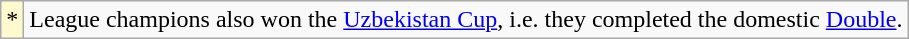<table class="wikitable">
<tr>
<td style="background-color:#FFFACD">*</td>
<td>League champions also won the <a href='#'>Uzbekistan Cup</a>, i.e. they completed the domestic <a href='#'>Double</a>.</td>
</tr>
</table>
